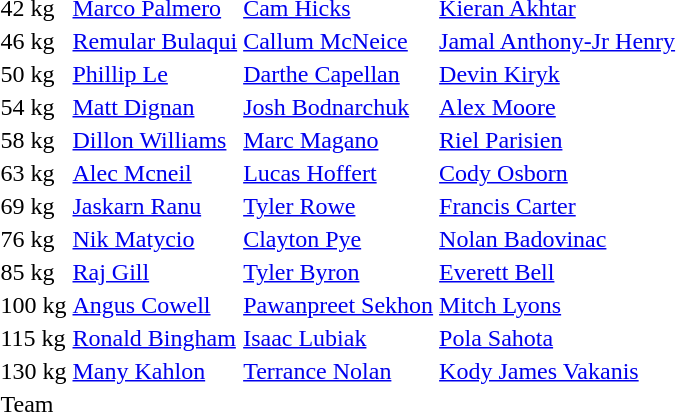<table>
<tr>
<td>42 kg</td>
<td><a href='#'>Marco Palmero</a><br> </td>
<td><a href='#'>Cam Hicks</a><br> </td>
<td><a href='#'>Kieran Akhtar</a><br> </td>
</tr>
<tr>
<td>46 kg</td>
<td><a href='#'>Remular Bulaqui</a><br> </td>
<td><a href='#'>Callum McNeice</a><br> </td>
<td><a href='#'>Jamal Anthony-Jr Henry</a><br> </td>
</tr>
<tr>
<td>50 kg</td>
<td><a href='#'>Phillip Le</a><br></td>
<td><a href='#'>Darthe Capellan</a><br> </td>
<td><a href='#'>Devin Kiryk</a><br> </td>
</tr>
<tr>
<td>54 kg</td>
<td><a href='#'>Matt Dignan</a> <br> </td>
<td><a href='#'>Josh Bodnarchuk</a><br> </td>
<td><a href='#'>Alex Moore</a> <br> </td>
</tr>
<tr>
<td>58 kg</td>
<td><a href='#'>Dillon Williams</a><br> </td>
<td><a href='#'>Marc Magano</a><br> </td>
<td><a href='#'>Riel Parisien</a><br> </td>
</tr>
<tr>
<td>63 kg</td>
<td><a href='#'>Alec Mcneil</a><br> </td>
<td><a href='#'>Lucas Hoffert</a><br> </td>
<td><a href='#'>Cody Osborn</a><br> </td>
</tr>
<tr>
<td>69 kg</td>
<td><a href='#'>Jaskarn Ranu</a><br> </td>
<td><a href='#'>Tyler Rowe</a><br> </td>
<td><a href='#'>Francis Carter</a><br> </td>
</tr>
<tr>
<td>76 kg</td>
<td><a href='#'>Nik Matycio</a><br> </td>
<td><a href='#'>Clayton Pye</a><br> </td>
<td><a href='#'>Nolan Badovinac</a><br> </td>
</tr>
<tr>
<td>85 kg</td>
<td><a href='#'>Raj Gill</a><br> </td>
<td><a href='#'>Tyler Byron</a> <br> </td>
<td><a href='#'>Everett Bell</a><br> </td>
</tr>
<tr>
<td>100 kg</td>
<td><a href='#'>Angus Cowell</a><br> </td>
<td><a href='#'>Pawanpreet Sekhon</a><br> </td>
<td><a href='#'>Mitch Lyons</a><br> </td>
</tr>
<tr>
<td>115 kg</td>
<td><a href='#'>Ronald Bingham</a><br> </td>
<td><a href='#'>Isaac Lubiak</a><br> </td>
<td><a href='#'>Pola Sahota</a><br> </td>
</tr>
<tr>
<td>130 kg</td>
<td><a href='#'>Many Kahlon</a><br> </td>
<td><a href='#'>Terrance Nolan</a><br> </td>
<td><a href='#'>Kody James Vakanis</a><br> </td>
</tr>
<tr>
<td>Team</td>
<td></td>
<td></td>
<td></td>
</tr>
</table>
